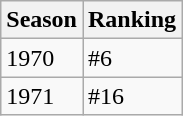<table class="wikitable">
<tr>
<th>Season</th>
<th>Ranking</th>
</tr>
<tr>
<td>1970</td>
<td>#6</td>
</tr>
<tr>
<td>1971</td>
<td>#16</td>
</tr>
</table>
